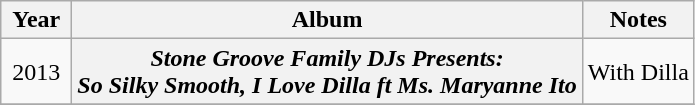<table class="wikitable plainrowheaders" style="text-align:center;">
<tr>
<th scope="col" rowspan="1" style="width:2.5em;">Year</th>
<th scope="col" rowspan="1">Album</th>
<th scope="col" rowspan="1">Notes</th>
</tr>
<tr>
<td rowspan="1">2013</td>
<th scope="row"><em>Stone Groove Family DJs Presents:<br>So Silky Smooth, I Love Dilla ft Ms. Maryanne Ito</em></th>
<td>With Dilla</td>
</tr>
<tr>
</tr>
</table>
